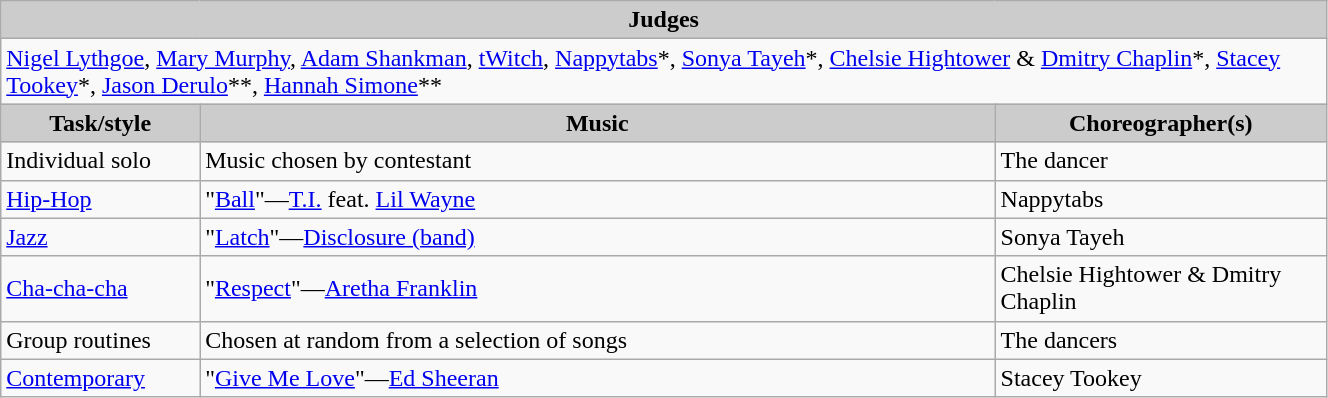<table class="wikitable" style="width:70%;">
<tr>
<th scope="row" colspan="3" style="background:#ccc;">Judges</th>
</tr>
<tr>
<td colspan=3><a href='#'>Nigel Lythgoe</a>, <a href='#'>Mary Murphy</a>, <a href='#'>Adam Shankman</a>, <a href='#'>tWitch</a>, <a href='#'>Nappytabs</a>*, <a href='#'>Sonya Tayeh</a>*, <a href='#'>Chelsie Hightower</a> & <a href='#'>Dmitry Chaplin</a>*, <a href='#'>Stacey Tookey</a>*, <a href='#'>Jason Derulo</a>**, <a href='#'>Hannah Simone</a>**</td>
</tr>
<tr style="text-align:center; background:#ccc;">
<td style="width:15%;"><strong>Task/style</strong></td>
<td><strong>Music</strong></td>
<td style="width:25%;"><strong>Choreographer(s)</strong></td>
</tr>
<tr>
<td>Individual solo</td>
<td>Music chosen by contestant</td>
<td>The dancer</td>
</tr>
<tr>
<td><a href='#'>Hip-Hop</a></td>
<td>"<a href='#'>Ball</a>"—<a href='#'>T.I.</a> feat. <a href='#'>Lil Wayne</a></td>
<td>Nappytabs</td>
</tr>
<tr>
<td><a href='#'>Jazz</a></td>
<td>"<a href='#'>Latch</a>"—<a href='#'>Disclosure (band)</a></td>
<td>Sonya Tayeh</td>
</tr>
<tr>
<td><a href='#'>Cha-cha-cha</a></td>
<td>"<a href='#'>Respect</a>"—<a href='#'>Aretha Franklin</a></td>
<td>Chelsie Hightower & Dmitry Chaplin</td>
</tr>
<tr>
<td>Group routines</td>
<td>Chosen at random from a selection of songs</td>
<td>The dancers</td>
</tr>
<tr>
<td><a href='#'>Contemporary</a></td>
<td>"<a href='#'>Give Me Love</a>"—<a href='#'>Ed Sheeran</a></td>
<td>Stacey Tookey</td>
</tr>
</table>
